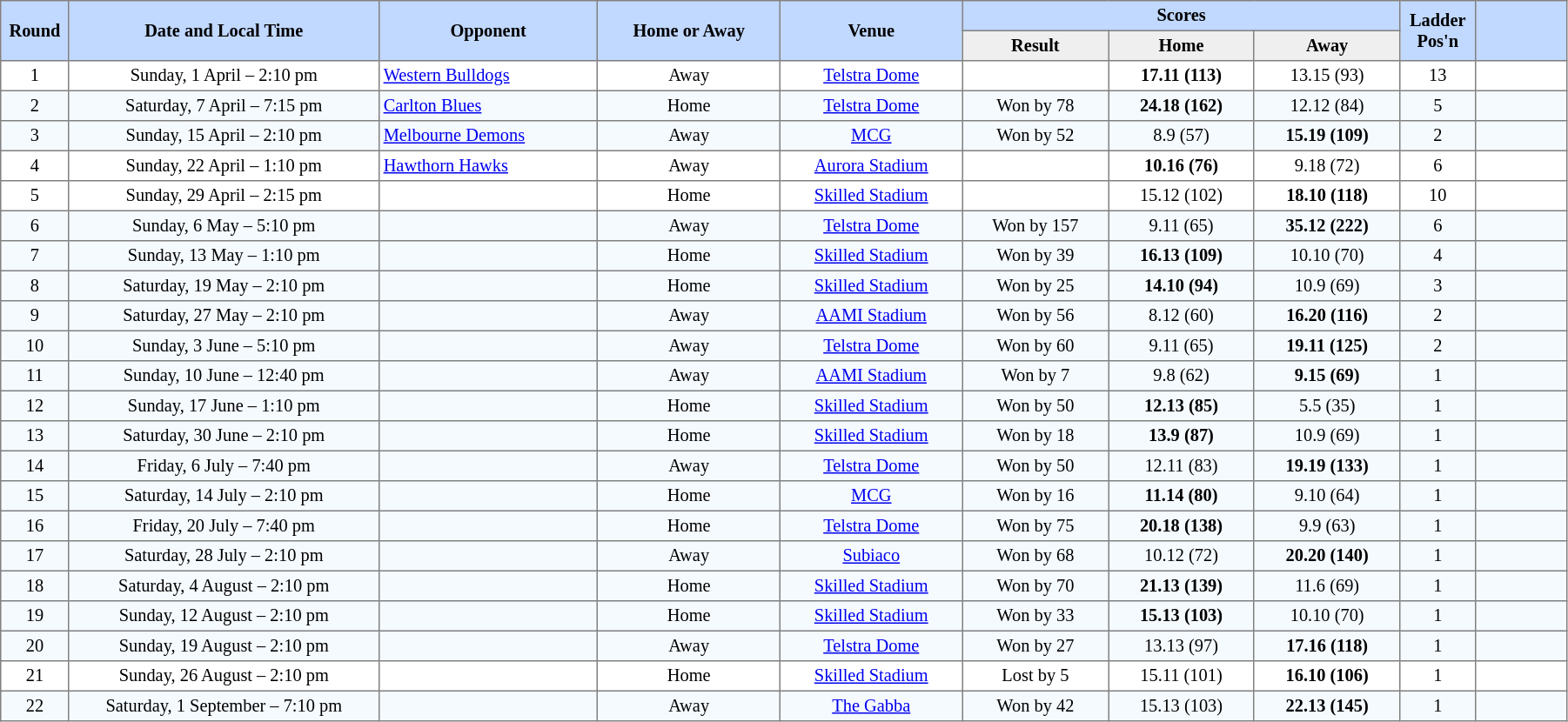<table border=1 style="border-collapse:collapse; font-size:85%; text-align:center;" cellpadding=3 cellspacing=0 width=95%>
<tr bgcolor=#C1D8FF>
<th rowspan=2 width=3%>Round</th>
<th rowspan=2 width=17%>Date and Local Time</th>
<th rowspan=2 width=12%>Opponent</th>
<th rowspan=2 width=10%>Home or Away</th>
<th rowspan=2 width=10%>Venue</th>
<th colspan=3>Scores</th>
<th rowspan=2 width=4%>Ladder Pos'n</th>
<th rowspan=2 width=5%></th>
</tr>
<tr bgcolor=#EFEFEF>
<th width=8%>Result</th>
<th width=8%>Home</th>
<th width=8%>Away</th>
</tr>
<tr bgcolor=#FFFFFF>
<td>1</td>
<td>Sunday, 1 April – 2:10 pm</td>
<td align=left><a href='#'>Western Bulldogs</a></td>
<td>Away</td>
<td><a href='#'>Telstra Dome</a></td>
<td bgcolor="#FFFFFF"></td>
<td><strong>17.11 (113)</strong></td>
<td>13.15 (93)</td>
<td>13</td>
<td></td>
</tr>
<tr bgcolor=#F5FAFF>
<td>2</td>
<td>Saturday, 7 April – 7:15 pm</td>
<td align=left><a href='#'>Carlton Blues</a></td>
<td>Home</td>
<td><a href='#'>Telstra Dome</a></td>
<td>Won by 78</td>
<td><strong>24.18 (162)</strong></td>
<td>12.12 (84)</td>
<td>5</td>
<td></td>
</tr>
<tr bgcolor=#F5FAFF>
<td>3</td>
<td>Sunday, 15 April – 2:10 pm</td>
<td align=left><a href='#'>Melbourne Demons</a></td>
<td>Away</td>
<td><a href='#'>MCG</a></td>
<td>Won by 52</td>
<td>8.9 (57)</td>
<td><strong>15.19 (109)</strong></td>
<td>2</td>
<td></td>
</tr>
<tr bgcolor=#FFFFFF>
<td>4</td>
<td>Sunday, 22 April – 1:10 pm</td>
<td align=left><a href='#'>Hawthorn Hawks</a></td>
<td>Away</td>
<td><a href='#'>Aurora Stadium</a></td>
<td bgcolor="#FFFFFF"></td>
<td><strong>10.16 (76)</strong></td>
<td>9.18 (72)</td>
<td>6</td>
<td></td>
</tr>
<tr bgcolor=#FFFFFF>
<td>5</td>
<td>Sunday, 29 April – 2:15 pm</td>
<td align=left></td>
<td>Home</td>
<td><a href='#'>Skilled Stadium</a></td>
<td bgcolor="#FFFFFF"></td>
<td>15.12 (102)</td>
<td><strong>18.10 (118)</strong></td>
<td>10</td>
<td></td>
</tr>
<tr bgcolor=#F5FAFF>
<td>6</td>
<td>Sunday, 6 May – 5:10 pm</td>
<td align=left></td>
<td>Away</td>
<td><a href='#'>Telstra Dome</a></td>
<td>Won by 157</td>
<td>9.11 (65)</td>
<td><strong>35.12 (222)</strong></td>
<td>6</td>
<td></td>
</tr>
<tr bgcolor=#F5FAFF>
<td>7</td>
<td>Sunday, 13 May – 1:10 pm</td>
<td align=left></td>
<td>Home</td>
<td><a href='#'>Skilled Stadium</a></td>
<td>Won by 39</td>
<td><strong>16.13 (109)</strong></td>
<td>10.10 (70)</td>
<td>4</td>
<td></td>
</tr>
<tr bgcolor=#F5FAFF>
<td>8</td>
<td>Saturday, 19 May – 2:10 pm</td>
<td align=left></td>
<td>Home</td>
<td><a href='#'>Skilled Stadium</a></td>
<td>Won by 25</td>
<td><strong>14.10 (94)</strong></td>
<td>10.9 (69)</td>
<td>3</td>
<td></td>
</tr>
<tr bgcolor=#F5FAFF>
<td>9</td>
<td>Saturday, 27 May – 2:10 pm</td>
<td align=left></td>
<td>Away</td>
<td><a href='#'>AAMI Stadium</a></td>
<td>Won by 56</td>
<td>8.12 (60)</td>
<td><strong>16.20 (116)</strong></td>
<td>2</td>
<td></td>
</tr>
<tr bgcolor=#F5FAFF>
<td>10</td>
<td>Sunday, 3 June – 5:10 pm</td>
<td align=left></td>
<td>Away</td>
<td><a href='#'>Telstra Dome</a></td>
<td>Won by 60</td>
<td>9.11 (65)</td>
<td><strong>19.11 (125)</strong></td>
<td>2</td>
<td></td>
</tr>
<tr bgcolor=#F5FAFF>
<td>11</td>
<td>Sunday, 10 June – 12:40 pm</td>
<td align=left></td>
<td>Away</td>
<td><a href='#'>AAMI Stadium</a></td>
<td>Won by 7</td>
<td>9.8 (62)</td>
<td><strong>9.15 (69)</strong></td>
<td>1</td>
<td></td>
</tr>
<tr bgcolor=#F5FAFF>
<td>12</td>
<td>Sunday, 17 June – 1:10 pm</td>
<td align=left></td>
<td>Home</td>
<td><a href='#'>Skilled Stadium</a></td>
<td>Won by 50</td>
<td><strong>12.13 (85)</strong></td>
<td>5.5 (35)</td>
<td>1</td>
<td></td>
</tr>
<tr bgcolor=#F5FAFF>
<td>13</td>
<td>Saturday, 30 June – 2:10 pm</td>
<td align=left></td>
<td>Home</td>
<td><a href='#'>Skilled Stadium</a></td>
<td>Won by 18</td>
<td><strong>13.9 (87)</strong></td>
<td>10.9 (69)</td>
<td>1</td>
<td></td>
</tr>
<tr bgcolor=#F5FAFF>
<td>14</td>
<td>Friday, 6 July – 7:40 pm</td>
<td align=left></td>
<td>Away</td>
<td><a href='#'>Telstra Dome</a></td>
<td>Won by 50</td>
<td>12.11 (83)</td>
<td><strong>19.19 (133)</strong></td>
<td>1</td>
<td></td>
</tr>
<tr bgcolor=#F5FAFF>
<td>15</td>
<td>Saturday, 14 July – 2:10 pm</td>
<td align=left></td>
<td>Home</td>
<td><a href='#'>MCG</a></td>
<td>Won by 16</td>
<td><strong>11.14 (80)</strong></td>
<td>9.10 (64)</td>
<td>1</td>
<td></td>
</tr>
<tr bgcolor=#F5FAFF>
<td>16</td>
<td>Friday, 20 July – 7:40 pm</td>
<td align=left></td>
<td>Home</td>
<td><a href='#'>Telstra Dome</a></td>
<td>Won by 75</td>
<td><strong>20.18 (138)</strong></td>
<td>9.9 (63)</td>
<td>1</td>
<td></td>
</tr>
<tr bgcolor=#F5FAFF>
<td>17</td>
<td>Saturday, 28 July – 2:10 pm</td>
<td align=left></td>
<td>Away</td>
<td><a href='#'>Subiaco</a></td>
<td>Won by 68</td>
<td>10.12 (72)</td>
<td><strong>20.20 (140)</strong></td>
<td>1</td>
<td></td>
</tr>
<tr bgcolor=#F5FAFF>
<td>18</td>
<td>Saturday, 4 August – 2:10 pm</td>
<td align=left></td>
<td>Home</td>
<td><a href='#'>Skilled Stadium</a></td>
<td>Won by 70</td>
<td><strong>21.13 (139)</strong></td>
<td>11.6 (69)</td>
<td>1</td>
<td></td>
</tr>
<tr bgcolor=#F5FAFF>
<td>19</td>
<td>Sunday, 12 August – 2:10 pm</td>
<td align=left></td>
<td>Home</td>
<td><a href='#'>Skilled Stadium</a></td>
<td>Won by 33</td>
<td><strong>15.13 (103)</strong></td>
<td>10.10 (70)</td>
<td>1</td>
<td></td>
</tr>
<tr bgcolor=#F5FAFF>
<td>20</td>
<td>Sunday, 19 August – 2:10 pm</td>
<td align=left></td>
<td>Away</td>
<td><a href='#'>Telstra Dome</a></td>
<td>Won by 27</td>
<td>13.13 (97)</td>
<td><strong>17.16 (118)</strong></td>
<td>1</td>
<td></td>
</tr>
<tr bgcolor=#FFFFFF>
<td>21</td>
<td>Sunday, 26 August – 2:10 pm</td>
<td align=left></td>
<td>Home</td>
<td><a href='#'>Skilled Stadium</a></td>
<td>Lost by 5</td>
<td>15.11 (101)</td>
<td><strong>16.10 (106)</strong></td>
<td>1</td>
<td></td>
</tr>
<tr bgcolor=#F5FAFF>
<td>22</td>
<td>Saturday, 1 September – 7:10 pm</td>
<td align=left></td>
<td>Away</td>
<td><a href='#'>The Gabba</a></td>
<td>Won by 42</td>
<td>15.13 (103)</td>
<td><strong>22.13 (145)</strong></td>
<td>1</td>
<td></td>
</tr>
</table>
